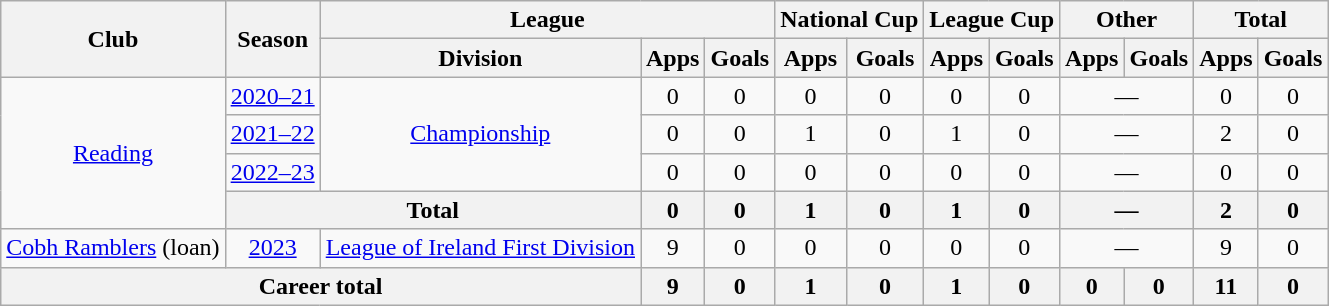<table class="wikitable" style="text-align: center">
<tr>
<th rowspan="2">Club</th>
<th rowspan="2">Season</th>
<th colspan="3">League</th>
<th colspan="2">National Cup</th>
<th colspan="2">League Cup</th>
<th colspan="2">Other</th>
<th colspan="2">Total</th>
</tr>
<tr>
<th>Division</th>
<th>Apps</th>
<th>Goals</th>
<th>Apps</th>
<th>Goals</th>
<th>Apps</th>
<th>Goals</th>
<th>Apps</th>
<th>Goals</th>
<th>Apps</th>
<th>Goals</th>
</tr>
<tr>
<td rowspan="4"><a href='#'>Reading</a></td>
<td><a href='#'>2020–21</a></td>
<td rowspan="3"><a href='#'>Championship</a></td>
<td>0</td>
<td>0</td>
<td>0</td>
<td>0</td>
<td>0</td>
<td>0</td>
<td colspan="2">—</td>
<td>0</td>
<td>0</td>
</tr>
<tr>
<td><a href='#'>2021–22</a></td>
<td>0</td>
<td>0</td>
<td>1</td>
<td>0</td>
<td>1</td>
<td>0</td>
<td colspan="2">—</td>
<td>2</td>
<td>0</td>
</tr>
<tr>
<td><a href='#'>2022–23</a></td>
<td>0</td>
<td>0</td>
<td>0</td>
<td>0</td>
<td>0</td>
<td>0</td>
<td colspan="2">—</td>
<td>0</td>
<td>0</td>
</tr>
<tr>
<th colspan="2">Total</th>
<th>0</th>
<th>0</th>
<th>1</th>
<th>0</th>
<th>1</th>
<th>0</th>
<th colspan="2">—</th>
<th>2</th>
<th>0</th>
</tr>
<tr>
<td><a href='#'>Cobh Ramblers</a> (loan)</td>
<td><a href='#'>2023</a></td>
<td><a href='#'>League of Ireland First Division</a></td>
<td>9</td>
<td>0</td>
<td>0</td>
<td>0</td>
<td>0</td>
<td>0</td>
<td colspan="2">—</td>
<td>9</td>
<td>0</td>
</tr>
<tr>
<th colspan="3">Career total</th>
<th>9</th>
<th>0</th>
<th>1</th>
<th>0</th>
<th>1</th>
<th>0</th>
<th>0</th>
<th>0</th>
<th>11</th>
<th>0</th>
</tr>
</table>
